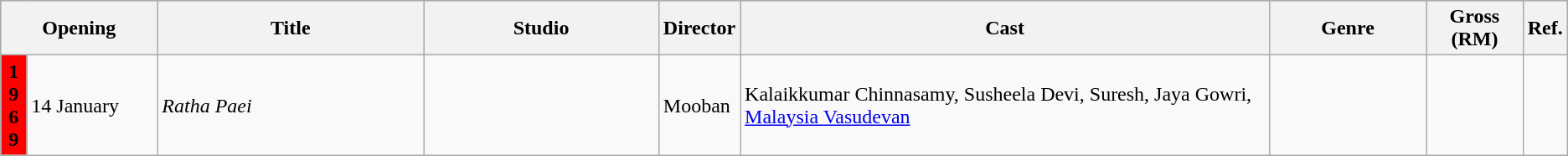<table class="wikitable">
<tr style="background:#b0e0e6; text-align:center;">
<th colspan="2" ; style="width:10%;">Opening</th>
<th style="width:17%;">Title</th>
<th style="width:15%;">Studio</th>
<th>Director</th>
<th>Cast</th>
<th style="width:10%;">Genre</th>
<th>Gross (RM)</th>
<th>Ref.</th>
</tr>
<tr>
<th rowspan="1" style="text-align:center; background:#ff0000; textcolor:#000;">1<br>9<br>6<br>9</th>
<td>14 January</td>
<td><em>Ratha Paei</em></td>
<td></td>
<td>Mooban</td>
<td>Kalaikkumar Chinnasamy, Susheela Devi, Suresh, Jaya Gowri, <a href='#'>Malaysia Vasudevan</a></td>
<td></td>
<td></td>
<td></td>
</tr>
</table>
